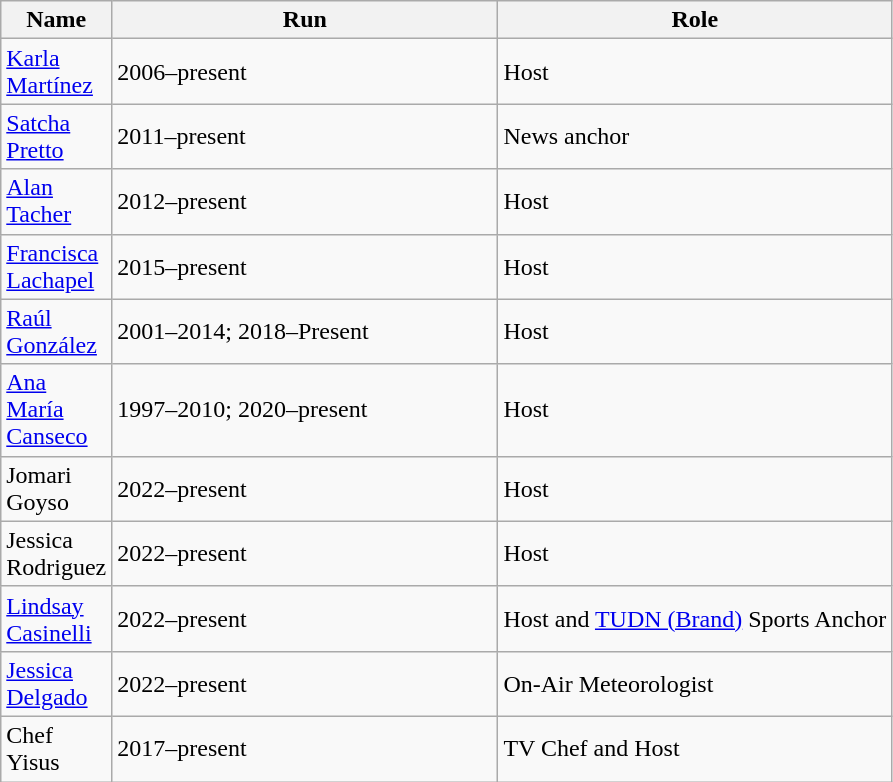<table class="wikitable sortable">
<tr>
<th style="width:42px;">Name</th>
<th style="width:250px;">Run</th>
<th>Role</th>
</tr>
<tr>
<td><a href='#'>Karla Martínez</a></td>
<td>2006–present</td>
<td>Host</td>
</tr>
<tr>
<td><a href='#'>Satcha Pretto</a></td>
<td>2011–present</td>
<td>News anchor</td>
</tr>
<tr>
<td><a href='#'>Alan Tacher</a></td>
<td>2012–present</td>
<td>Host</td>
</tr>
<tr>
<td><a href='#'>Francisca Lachapel</a></td>
<td>2015–present</td>
<td>Host</td>
</tr>
<tr>
<td><a href='#'>Raúl González</a></td>
<td>2001–2014; 2018–Present</td>
<td>Host</td>
</tr>
<tr>
<td><a href='#'>Ana María Canseco</a></td>
<td>1997–2010; 2020–present</td>
<td>Host</td>
</tr>
<tr>
<td>Jomari Goyso</td>
<td>2022–present</td>
<td>Host</td>
</tr>
<tr>
<td>Jessica Rodriguez</td>
<td>2022–present</td>
<td>Host</td>
</tr>
<tr>
<td><a href='#'>Lindsay Casinelli</a></td>
<td>2022–present</td>
<td>Host and <a href='#'>TUDN (Brand)</a> Sports Anchor</td>
</tr>
<tr>
<td><a href='#'>Jessica Delgado</a></td>
<td>2022–present</td>
<td>On-Air Meteorologist</td>
</tr>
<tr>
<td>Chef Yisus</td>
<td>2017–present</td>
<td>TV Chef and Host</td>
</tr>
</table>
